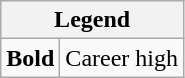<table class="wikitable mw-collapsible mw-collapsed">
<tr>
<th colspan="2">Legend</th>
</tr>
<tr>
<td><strong>Bold</strong></td>
<td>Career high</td>
</tr>
</table>
